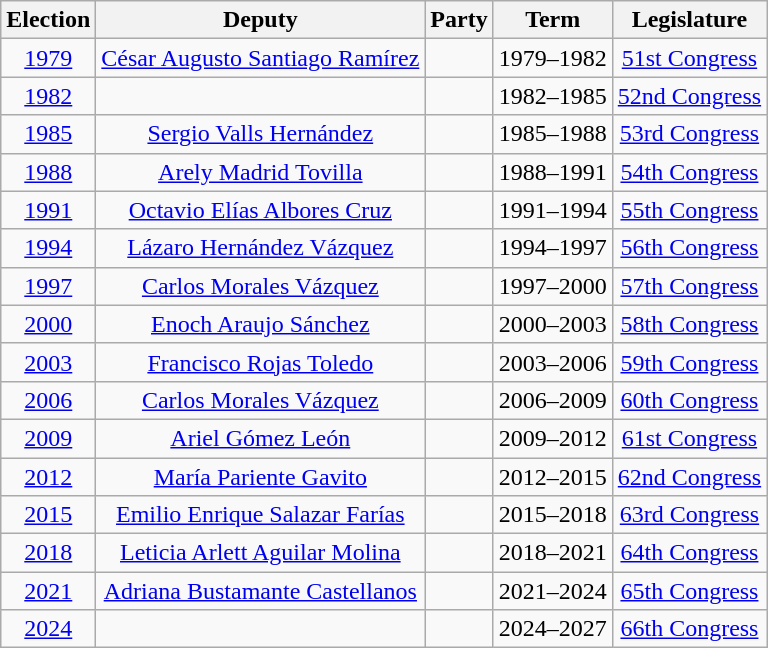<table class="wikitable sortable" style="text-align: center">
<tr>
<th>Election</th>
<th class="unsortable">Deputy</th>
<th class="unsortable">Party</th>
<th class="unsortable">Term</th>
<th class="unsortable">Legislature</th>
</tr>
<tr>
<td><a href='#'>1979</a></td>
<td><a href='#'>César Augusto Santiago Ramírez</a></td>
<td></td>
<td>1979–1982</td>
<td><a href='#'>51st Congress</a></td>
</tr>
<tr>
<td><a href='#'>1982</a></td>
<td></td>
<td></td>
<td>1982–1985</td>
<td><a href='#'>52nd Congress</a></td>
</tr>
<tr>
<td><a href='#'>1985</a></td>
<td><a href='#'>Sergio Valls Hernández</a></td>
<td></td>
<td>1985–1988</td>
<td><a href='#'>53rd Congress</a></td>
</tr>
<tr>
<td><a href='#'>1988</a></td>
<td><a href='#'>Arely Madrid Tovilla</a></td>
<td></td>
<td>1988–1991</td>
<td><a href='#'>54th Congress</a></td>
</tr>
<tr>
<td><a href='#'>1991</a></td>
<td><a href='#'>Octavio Elías Albores Cruz</a></td>
<td></td>
<td>1991–1994</td>
<td><a href='#'>55th Congress</a></td>
</tr>
<tr>
<td><a href='#'>1994</a></td>
<td><a href='#'>Lázaro Hernández Vázquez</a></td>
<td></td>
<td>1994–1997</td>
<td><a href='#'>56th Congress</a></td>
</tr>
<tr>
<td><a href='#'>1997</a></td>
<td><a href='#'>Carlos Morales Vázquez</a></td>
<td></td>
<td>1997–2000</td>
<td><a href='#'>57th Congress</a></td>
</tr>
<tr>
<td><a href='#'>2000</a></td>
<td><a href='#'>Enoch Araujo Sánchez</a></td>
<td></td>
<td>2000–2003</td>
<td><a href='#'>58th Congress</a></td>
</tr>
<tr>
<td><a href='#'>2003</a></td>
<td><a href='#'>Francisco Rojas Toledo</a></td>
<td></td>
<td>2003–2006</td>
<td><a href='#'>59th Congress</a></td>
</tr>
<tr>
<td><a href='#'>2006</a></td>
<td><a href='#'>Carlos Morales Vázquez</a></td>
<td></td>
<td>2006–2009</td>
<td><a href='#'>60th Congress</a></td>
</tr>
<tr>
<td><a href='#'>2009</a></td>
<td><a href='#'>Ariel Gómez León</a></td>
<td></td>
<td>2009–2012</td>
<td><a href='#'>61st Congress</a></td>
</tr>
<tr>
<td><a href='#'>2012</a></td>
<td><a href='#'>María Pariente Gavito</a></td>
<td></td>
<td>2012–2015</td>
<td><a href='#'>62nd Congress</a></td>
</tr>
<tr>
<td><a href='#'>2015</a></td>
<td><a href='#'>Emilio Enrique Salazar Farías</a></td>
<td></td>
<td>2015–2018</td>
<td><a href='#'>63rd Congress</a></td>
</tr>
<tr>
<td><a href='#'>2018</a></td>
<td><a href='#'>Leticia Arlett Aguilar Molina</a></td>
<td></td>
<td>2018–2021</td>
<td><a href='#'>64th Congress</a></td>
</tr>
<tr>
<td><a href='#'>2021</a></td>
<td><a href='#'>Adriana Bustamante Castellanos</a></td>
<td></td>
<td>2021–2024</td>
<td><a href='#'>65th Congress</a></td>
</tr>
<tr>
<td><a href='#'>2024</a></td>
<td></td>
<td></td>
<td>2024–2027</td>
<td><a href='#'>66th Congress</a></td>
</tr>
</table>
